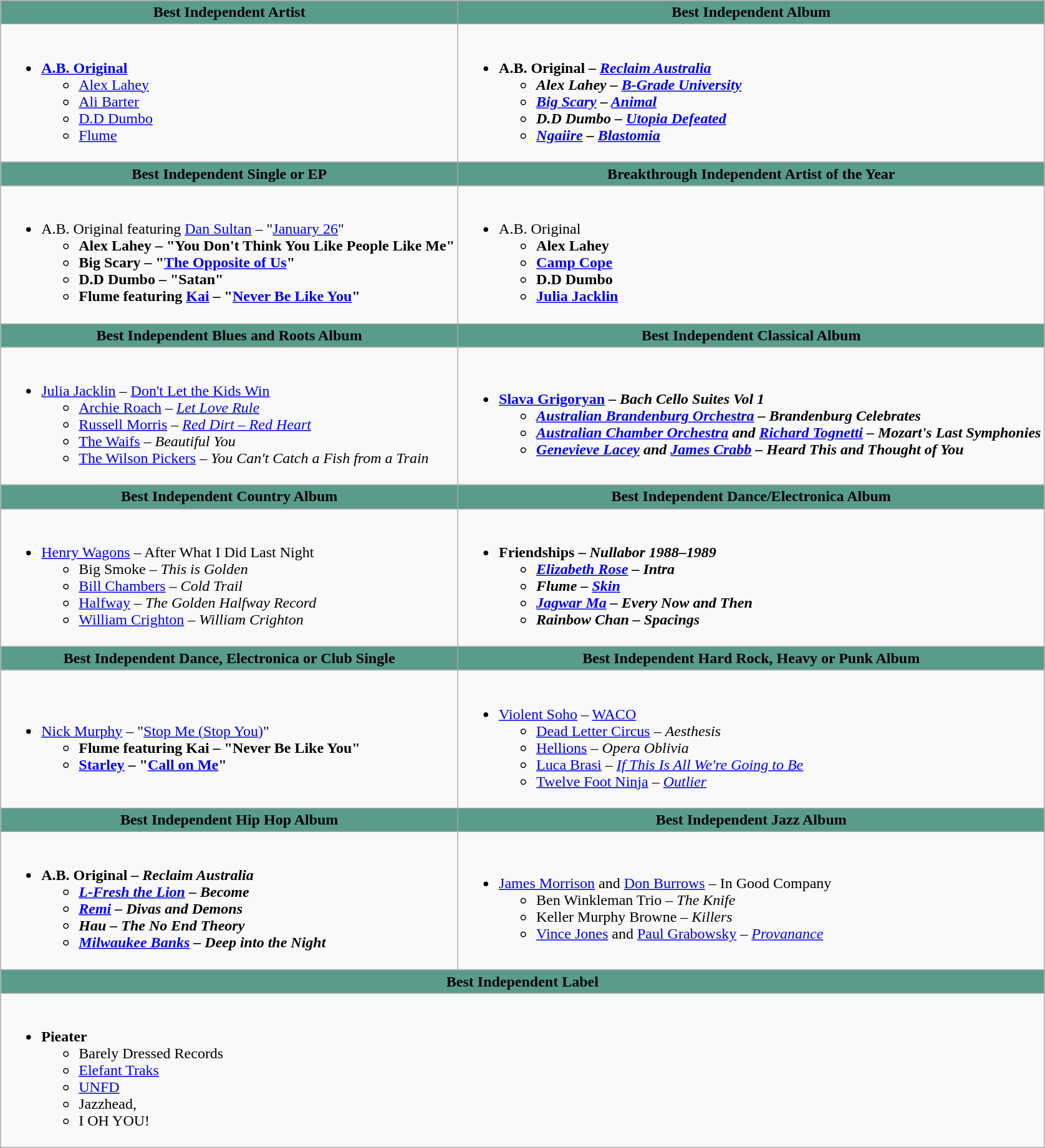<table class=wikitable style="width="150%">
<tr>
<th ! style="background:#589C89; width=;"50%">Best Independent Artist</th>
<th ! style="background:#589C89; width=;"50%">Best Independent Album</th>
</tr>
<tr>
<td><br><ul><li><strong><a href='#'>A.B. Original</a></strong><ul><li><a href='#'>Alex Lahey</a></li><li><a href='#'>Ali Barter</a></li><li><a href='#'>D.D Dumbo</a></li><li><a href='#'>Flume</a></li></ul></li></ul></td>
<td><br><ul><li><strong>A.B. Original – <em><a href='#'>Reclaim Australia</a><strong><em><ul><li>Alex Lahey – </em><a href='#'>B-Grade University</a><em></li><li><a href='#'>Big Scary</a> – </em><a href='#'>Animal</a><em></li><li>D.D Dumbo – </em><a href='#'>Utopia Defeated</a><em></li><li><a href='#'>Ngaiire</a> – </em><a href='#'>Blastomia</a><em></li></ul></li></ul></td>
</tr>
<tr>
<th ! style="background:#589C89; width=;"50%">Best Independent Single or EP</th>
<th ! style="background:#589C89; width=;"50%">Breakthrough Independent Artist of the Year</th>
</tr>
<tr>
<td><br><ul><li></strong>A.B. Original featuring <a href='#'>Dan Sultan</a> – "<a href='#'>January 26</a>"<strong><ul><li>Alex Lahey – "You Don't Think You Like People Like Me"</li><li>Big Scary – "<a href='#'>The Opposite of Us</a>"</li><li>D.D Dumbo – "Satan"</li><li>Flume featuring <a href='#'>Kai</a> – "<a href='#'>Never Be Like You</a>"</li></ul></li></ul></td>
<td><br><ul><li></strong>A.B. Original<strong><ul><li>Alex Lahey</li><li><a href='#'>Camp Cope</a></li><li>D.D Dumbo</li><li><a href='#'>Julia Jacklin</a></li></ul></li></ul></td>
</tr>
<tr>
<th ! style="background:#589C89; width=;"50%">Best Independent Blues and Roots Album</th>
<th ! style="background:#589C89; width=;"50%">Best Independent Classical Album</th>
</tr>
<tr>
<td><br><ul><li></strong><a href='#'>Julia Jacklin</a> – </em><a href='#'>Don't Let the Kids Win</a></em></strong><ul><li><a href='#'>Archie Roach</a> – <em><a href='#'>Let Love Rule</a></em></li><li><a href='#'>Russell Morris</a> – <em><a href='#'>Red Dirt – Red Heart</a></em></li><li><a href='#'>The Waifs</a> – <em>Beautiful You</em></li><li><a href='#'>The Wilson Pickers</a> – <em>You Can't Catch a Fish from a Train</em></li></ul></li></ul></td>
<td><br><ul><li><strong><a href='#'>Slava Grigoryan</a> – <em>Bach Cello Suites Vol 1<strong><em><ul><li><a href='#'>Australian Brandenburg Orchestra</a> – </em>Brandenburg Celebrates<em></li><li><a href='#'>Australian Chamber Orchestra</a> and <a href='#'>Richard Tognetti</a> – </em>Mozart's Last Symphonies<em></li><li><a href='#'>Genevieve Lacey</a> and <a href='#'>James Crabb</a> – </em>Heard This and Thought of You<em></li></ul></li></ul></td>
</tr>
<tr>
<th ! style="background:#589C89; width=;"50%">Best Independent Country Album</th>
<th ! style="background:#589C89; width=;"50%">Best Independent Dance/Electronica Album</th>
</tr>
<tr>
<td><br><ul><li></strong><a href='#'>Henry Wagons</a> – </em>After What I Did Last Night</em></strong><ul><li>Big Smoke – <em>This is Golden</em></li><li><a href='#'>Bill Chambers</a> – <em>Cold Trail</em></li><li><a href='#'>Halfway</a> – <em>The Golden Halfway Record</em></li><li><a href='#'>William Crighton</a> – <em>William Crighton</em></li></ul></li></ul></td>
<td><br><ul><li><strong>Friendships – <em>Nullabor 1988–1989<strong><em><ul><li><a href='#'>Elizabeth Rose</a> – </em>Intra<em></li><li>Flume – </em><a href='#'>Skin</a><em></li><li><a href='#'>Jagwar Ma</a> – </em>Every Now and Then<em></li><li>Rainbow Chan – </em>Spacings<em></li></ul></li></ul></td>
</tr>
<tr>
<th ! style="background:#589C89; width=;"50%">Best Independent Dance, Electronica or Club Single</th>
<th ! style="background:#589C89; width=;"50%">Best Independent Hard Rock, Heavy or Punk Album</th>
</tr>
<tr>
<td><br><ul><li></strong><a href='#'>Nick Murphy</a> – "<a href='#'>Stop Me (Stop You)</a>"<strong><ul><li>Flume featuring Kai – "Never Be Like You"</li><li><a href='#'>Starley</a> – "<a href='#'>Call on Me</a>"</li></ul></li></ul></td>
<td><br><ul><li></strong><a href='#'>Violent Soho</a> – </em><a href='#'>WACO</a></em></strong><ul><li><a href='#'>Dead Letter Circus</a> – <em>Aesthesis</em></li><li><a href='#'>Hellions</a> – <em>Opera Oblivia</em></li><li><a href='#'>Luca Brasi</a> – <em><a href='#'>If This Is All We're Going to Be</a></em></li><li><a href='#'>Twelve Foot Ninja</a> – <em><a href='#'>Outlier</a></em></li></ul></li></ul></td>
</tr>
<tr>
<th ! style="background:#589C89; width=;"50%">Best Independent Hip Hop Album</th>
<th ! style="background:#589C89; width=;"50%">Best Independent Jazz Album</th>
</tr>
<tr>
<td><br><ul><li><strong>A.B. Original – <em>Reclaim Australia<strong><em><ul><li><a href='#'>L-Fresh the Lion</a> – </em>Become<em></li><li><a href='#'>Remi</a> – </em>Divas and Demons<em></li><li>Hau – </em>The No End Theory<em></li><li><a href='#'>Milwaukee Banks</a> – </em>Deep into the Night<em></li></ul></li></ul></td>
<td><br><ul><li></strong><a href='#'>James Morrison</a> and <a href='#'>Don Burrows</a> – </em>In Good Company</em></strong><ul><li>Ben Winkleman Trio – <em>The Knife</em></li><li>Keller Murphy Browne – <em>Killers</em></li><li><a href='#'>Vince Jones</a> and <a href='#'>Paul Grabowsky</a> – <em><a href='#'>Provanance</a></em></li></ul></li></ul></td>
</tr>
<tr>
<th ! style="background:#589C89; width=;"50%" colspan="2">Best Independent Label</th>
</tr>
<tr>
<td colspan="2"><br><ul><li><strong>Pieater</strong><ul><li>Barely Dressed Records</li><li><a href='#'>Elefant Traks</a></li><li><a href='#'>UNFD</a></li><li>Jazzhead,</li><li>I OH YOU!</li></ul></li></ul></td>
</tr>
</table>
